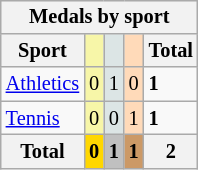<table class="wikitable" style="font-size:85%; float:right;">
<tr style="background:#efefef;">
<th colspan=5>Medals by sport</th>
</tr>
<tr>
<th>Sport</th>
<td bgcolor=F7F6A8></td>
<td bgcolor=DCE5E5></td>
<td bgcolor=FFDAB9></td>
<th>Total</th>
</tr>
<tr>
<td><a href='#'>Athletics</a></td>
<td bgcolor=F7F6A8>0</td>
<td bgcolor=DCE5E5>1</td>
<td bgcolor=FFDAB9>0</td>
<td><strong>1</strong></td>
</tr>
<tr>
<td><a href='#'>Tennis</a></td>
<td bgcolor=F7F6A8>0</td>
<td bgcolor=DCE5E5>0</td>
<td bgcolor=FFDAB9>1</td>
<td><strong>1</strong></td>
</tr>
<tr>
<th>Total</th>
<th style=background:gold>0</th>
<th style=background:silver>1</th>
<th style=background:#c96>1</th>
<th>2</th>
</tr>
</table>
